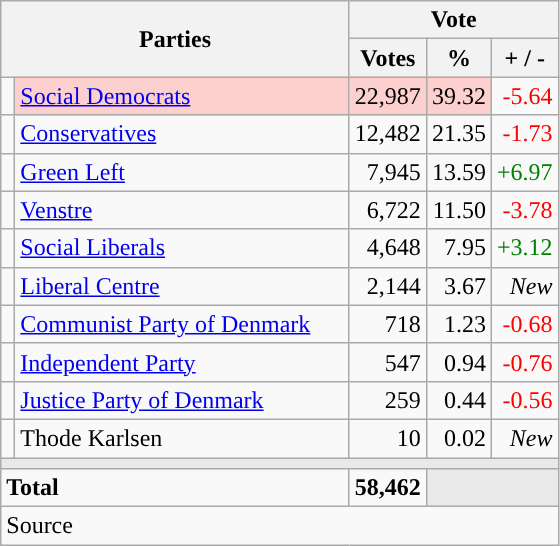<table class="wikitable" style="text-align:right;">
<tr>
<th style="text-align:centre;" rowspan="2" colspan="2" width="225">Parties</th>
<th colspan="3">Vote</th>
</tr>
<tr>
<th width="15">Votes</th>
<th width="15">%</th>
<th width="15">+ / -</th>
</tr>
<tr>
<td width="2" style="color:inherit;background:"></td>
<td bgcolor=#fbd0ce  align="left"><a href='#'>Social Democrats</a></td>
<td bgcolor=#fbd0ce>22,987</td>
<td bgcolor=#fbd0ce>39.32</td>
<td style=color:red;>-5.64</td>
</tr>
<tr>
<td width="2" style="color:inherit;background:"></td>
<td align="left"><a href='#'>Conservatives</a></td>
<td>12,482</td>
<td>21.35</td>
<td style=color:red;>-1.73</td>
</tr>
<tr>
<td width="2" style="color:inherit;background:"></td>
<td align="left"><a href='#'>Green Left</a></td>
<td>7,945</td>
<td>13.59</td>
<td style=color:green;>+6.97</td>
</tr>
<tr>
<td width="2" style="color:inherit;background:"></td>
<td align="left"><a href='#'>Venstre</a></td>
<td>6,722</td>
<td>11.50</td>
<td style=color:red;>-3.78</td>
</tr>
<tr>
<td width="2" style="color:inherit;background:"></td>
<td align="left"><a href='#'>Social Liberals</a></td>
<td>4,648</td>
<td>7.95</td>
<td style=color:green;>+3.12</td>
</tr>
<tr>
<td width="2" style="color:inherit;background:"></td>
<td align="left"><a href='#'>Liberal Centre</a></td>
<td>2,144</td>
<td>3.67</td>
<td><em>New</em></td>
</tr>
<tr>
<td width="2" style="color:inherit;background:"></td>
<td align="left"><a href='#'>Communist Party of Denmark</a></td>
<td>718</td>
<td>1.23</td>
<td style=color:red;>-0.68</td>
</tr>
<tr>
<td width="2" style="color:inherit;background:"></td>
<td align="left"><a href='#'>Independent Party</a></td>
<td>547</td>
<td>0.94</td>
<td style=color:red;>-0.76</td>
</tr>
<tr>
<td width="2" style="color:inherit;background:"></td>
<td align="left"><a href='#'>Justice Party of Denmark</a></td>
<td>259</td>
<td>0.44</td>
<td style=color:red;>-0.56</td>
</tr>
<tr>
<td width="2" style="color:inherit;background:"></td>
<td align="left">Thode Karlsen</td>
<td>10</td>
<td>0.02</td>
<td><em>New</em></td>
</tr>
<tr>
<td colspan="7" bgcolor="#E9E9E9"></td>
</tr>
<tr>
<td align="left" colspan="2"><strong>Total</strong></td>
<td><strong>58,462</strong></td>
<td bgcolor="#E9E9E9" colspan="2"></td>
</tr>
<tr>
<td align="left" colspan="6">Source</td>
</tr>
</table>
